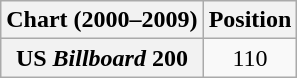<table class="wikitable plainrowheaders" style="text-align:center">
<tr>
<th scope="col">Chart (2000–2009)</th>
<th scope="col">Position</th>
</tr>
<tr>
<th scope="row">US <em>Billboard</em> 200</th>
<td>110</td>
</tr>
</table>
